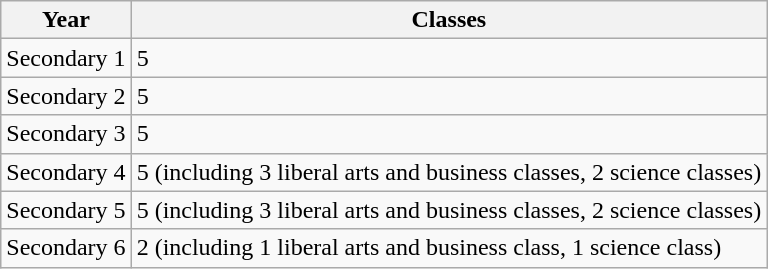<table class="wikitable">
<tr>
<th>Year</th>
<th>Classes</th>
</tr>
<tr>
<td>Secondary 1</td>
<td>5</td>
</tr>
<tr>
<td>Secondary 2</td>
<td>5</td>
</tr>
<tr>
<td>Secondary 3</td>
<td>5</td>
</tr>
<tr>
<td>Secondary 4</td>
<td>5 (including 3 liberal arts and business classes, 2 science classes)</td>
</tr>
<tr>
<td>Secondary 5</td>
<td>5 (including 3 liberal arts and business classes, 2 science classes)</td>
</tr>
<tr>
<td>Secondary 6</td>
<td>2 (including 1 liberal arts and business class, 1 science class)</td>
</tr>
</table>
